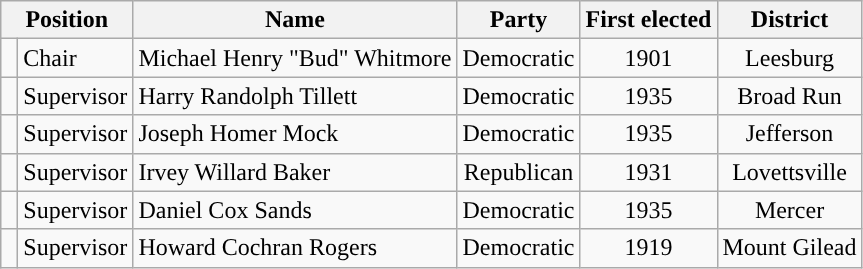<table class="wikitable">
<tr>
<th colspan="2">Position</th>
<th>Name</th>
<th>Party</th>
<th>First elected</th>
<th>District</th>
</tr>
<tr>
<td style="background-color:"> </td>
<td>Chair</td>
<td>Michael Henry "Bud" Whitmore</td>
<td style="text-align:center;">Democratic</td>
<td style="text-align:center;">1901</td>
<td style="text-align:center;">Leesburg</td>
</tr>
<tr>
<td style="background-color:"> </td>
<td>Supervisor</td>
<td>Harry Randolph Tillett</td>
<td style="text-align:center;">Democratic</td>
<td style="text-align:center;">1935</td>
<td style="text-align:center;">Broad Run</td>
</tr>
<tr>
<td style="background-color:"> </td>
<td>Supervisor</td>
<td>Joseph Homer Mock</td>
<td style="text-align:center;">Democratic</td>
<td style="text-align:center;">1935</td>
<td style="text-align:center;">Jefferson</td>
</tr>
<tr>
<td style="background-color:"> </td>
<td>Supervisor</td>
<td>Irvey Willard Baker</td>
<td style="text-align:center;">Republican</td>
<td style="text-align:center;">1931</td>
<td style="text-align:center;">Lovettsville</td>
</tr>
<tr>
<td style="background-color:"> </td>
<td>Supervisor</td>
<td>Daniel Cox Sands</td>
<td style="text-align:center;">Democratic</td>
<td style="text-align:center;">1935</td>
<td style="text-align:center;">Mercer</td>
</tr>
<tr>
<td style="background-color:"> </td>
<td>Supervisor</td>
<td>Howard Cochran Rogers</td>
<td style="text-align:center;">Democratic</td>
<td style="text-align:center;">1919</td>
<td style="text-align:center;">Mount Gilead</td>
</tr>
</table>
